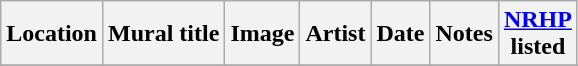<table class="wikitable sortable">
<tr>
<th>Location</th>
<th>Mural title</th>
<th>Image</th>
<th>Artist</th>
<th>Date</th>
<th>Notes</th>
<th><a href='#'>NRHP</a><br>listed</th>
</tr>
<tr>
</tr>
</table>
